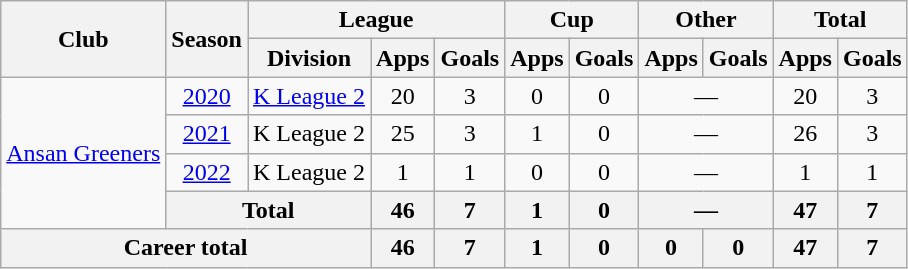<table class="wikitable" style="text-align: center">
<tr>
<th rowspan="2">Club</th>
<th rowspan="2">Season</th>
<th colspan="3">League</th>
<th colspan="2">Cup</th>
<th colspan="2">Other</th>
<th colspan="2">Total</th>
</tr>
<tr>
<th>Division</th>
<th>Apps</th>
<th>Goals</th>
<th>Apps</th>
<th>Goals</th>
<th>Apps</th>
<th>Goals</th>
<th>Apps</th>
<th>Goals</th>
</tr>
<tr>
<td rowspan="4"><a href='#'>Ansan Greeners</a></td>
<td><a href='#'>2020</a></td>
<td><a href='#'>K League 2</a></td>
<td>20</td>
<td>3</td>
<td>0</td>
<td>0</td>
<td colspan="2">—</td>
<td>20</td>
<td>3</td>
</tr>
<tr>
<td><a href='#'>2021</a></td>
<td>K League 2</td>
<td>25</td>
<td>3</td>
<td>1</td>
<td>0</td>
<td colspan="2">—</td>
<td>26</td>
<td>3</td>
</tr>
<tr>
<td><a href='#'>2022</a></td>
<td>K League 2</td>
<td>1</td>
<td>1</td>
<td>0</td>
<td>0</td>
<td colspan="2">—</td>
<td>1</td>
<td>1</td>
</tr>
<tr>
<th colspan="2">Total</th>
<th>46</th>
<th>7</th>
<th>1</th>
<th>0</th>
<th colspan="2">—</th>
<th>47</th>
<th>7</th>
</tr>
<tr>
<th colspan=3>Career total</th>
<th>46</th>
<th>7</th>
<th>1</th>
<th>0</th>
<th>0</th>
<th>0</th>
<th>47</th>
<th>7</th>
</tr>
</table>
